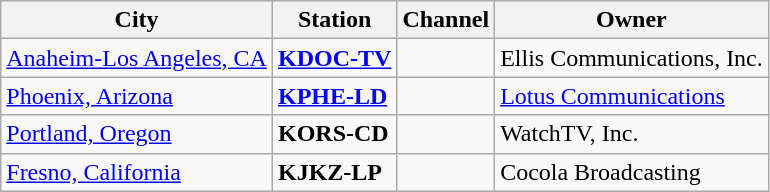<table class="wikitable" border="1">
<tr>
<th>City</th>
<th>Station</th>
<th>Channel</th>
<th>Owner</th>
</tr>
<tr>
<td><a href='#'>Anaheim-Los Angeles, CA</a></td>
<td><strong><a href='#'>KDOC-TV</a></strong></td>
<td></td>
<td>Ellis Communications, Inc.</td>
</tr>
<tr>
<td><a href='#'>Phoenix, Arizona</a></td>
<td><strong><a href='#'>KPHE-LD</a></strong></td>
<td></td>
<td><a href='#'>Lotus Communications</a></td>
</tr>
<tr>
<td><a href='#'>Portland, Oregon</a></td>
<td><strong>KORS-CD</strong></td>
<td></td>
<td>WatchTV, Inc.</td>
</tr>
<tr>
<td><a href='#'>Fresno, California</a></td>
<td><strong>KJKZ-LP</strong></td>
<td></td>
<td>Cocola Broadcasting</td>
</tr>
</table>
